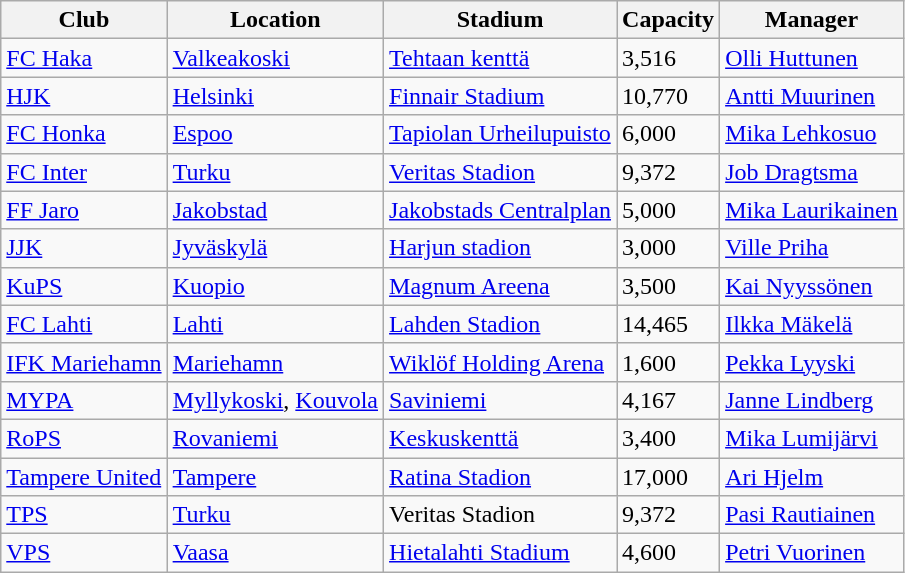<table class="wikitable sortable">
<tr>
<th>Club</th>
<th>Location</th>
<th>Stadium</th>
<th>Capacity</th>
<th>Manager</th>
</tr>
<tr>
<td><a href='#'>FC Haka</a></td>
<td><a href='#'>Valkeakoski</a></td>
<td><a href='#'>Tehtaan kenttä</a></td>
<td>3,516</td>
<td> <a href='#'>Olli Huttunen</a></td>
</tr>
<tr>
<td><a href='#'>HJK</a></td>
<td><a href='#'>Helsinki</a></td>
<td><a href='#'>Finnair Stadium</a></td>
<td>10,770</td>
<td> <a href='#'>Antti Muurinen</a></td>
</tr>
<tr>
<td><a href='#'>FC Honka</a></td>
<td><a href='#'>Espoo</a></td>
<td><a href='#'>Tapiolan Urheilupuisto</a></td>
<td>6,000</td>
<td> <a href='#'>Mika Lehkosuo</a></td>
</tr>
<tr>
<td><a href='#'>FC Inter</a></td>
<td><a href='#'>Turku</a></td>
<td><a href='#'>Veritas Stadion</a></td>
<td>9,372</td>
<td> <a href='#'>Job Dragtsma</a></td>
</tr>
<tr>
<td><a href='#'>FF Jaro</a></td>
<td><a href='#'>Jakobstad</a></td>
<td><a href='#'>Jakobstads Centralplan</a></td>
<td>5,000</td>
<td> <a href='#'>Mika Laurikainen</a></td>
</tr>
<tr>
<td><a href='#'>JJK</a></td>
<td><a href='#'>Jyväskylä</a></td>
<td><a href='#'>Harjun stadion</a></td>
<td>3,000</td>
<td> <a href='#'>Ville Priha</a></td>
</tr>
<tr>
<td><a href='#'>KuPS</a></td>
<td><a href='#'>Kuopio</a></td>
<td><a href='#'>Magnum Areena</a></td>
<td>3,500</td>
<td> <a href='#'>Kai Nyyssönen</a></td>
</tr>
<tr>
<td><a href='#'>FC Lahti</a></td>
<td><a href='#'>Lahti</a></td>
<td><a href='#'>Lahden Stadion</a></td>
<td>14,465</td>
<td> <a href='#'>Ilkka Mäkelä</a></td>
</tr>
<tr>
<td><a href='#'>IFK Mariehamn</a></td>
<td><a href='#'>Mariehamn</a></td>
<td><a href='#'>Wiklöf Holding Arena</a></td>
<td>1,600</td>
<td> <a href='#'>Pekka Lyyski</a></td>
</tr>
<tr>
<td><a href='#'>MYPA</a></td>
<td><a href='#'>Myllykoski</a>, <a href='#'>Kouvola</a></td>
<td><a href='#'>Saviniemi</a></td>
<td>4,167</td>
<td> <a href='#'>Janne Lindberg</a></td>
</tr>
<tr>
<td><a href='#'>RoPS</a></td>
<td><a href='#'>Rovaniemi</a></td>
<td><a href='#'>Keskuskenttä</a></td>
<td>3,400</td>
<td> <a href='#'>Mika Lumijärvi</a></td>
</tr>
<tr>
<td><a href='#'>Tampere United</a></td>
<td><a href='#'>Tampere</a></td>
<td><a href='#'>Ratina Stadion</a></td>
<td>17,000</td>
<td> <a href='#'>Ari Hjelm</a></td>
</tr>
<tr>
<td><a href='#'>TPS</a></td>
<td><a href='#'>Turku</a></td>
<td>Veritas Stadion</td>
<td>9,372</td>
<td> <a href='#'>Pasi Rautiainen</a></td>
</tr>
<tr>
<td><a href='#'>VPS</a></td>
<td><a href='#'>Vaasa</a></td>
<td><a href='#'>Hietalahti Stadium</a></td>
<td>4,600</td>
<td> <a href='#'>Petri Vuorinen</a></td>
</tr>
</table>
